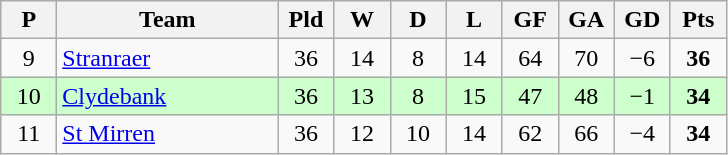<table class="wikitable" style="text-align: center;">
<tr>
<th width=30>P</th>
<th width=140>Team</th>
<th width=30>Pld</th>
<th width=30>W</th>
<th width=30>D</th>
<th width=30>L</th>
<th width=30>GF</th>
<th width=30>GA</th>
<th width=30>GD</th>
<th width=30>Pts</th>
</tr>
<tr>
<td>9</td>
<td align=left><a href='#'>Stranraer</a></td>
<td>36</td>
<td>14</td>
<td>8</td>
<td>14</td>
<td>64</td>
<td>70</td>
<td>−6</td>
<td><strong>36</strong></td>
</tr>
<tr style="background:#ccffcc;">
<td>10</td>
<td align=left><a href='#'>Clydebank</a></td>
<td>36</td>
<td>13</td>
<td>8</td>
<td>15</td>
<td>47</td>
<td>48</td>
<td>−1</td>
<td><strong>34</strong></td>
</tr>
<tr>
<td>11</td>
<td align=left><a href='#'>St Mirren</a></td>
<td>36</td>
<td>12</td>
<td>10</td>
<td>14</td>
<td>62</td>
<td>66</td>
<td>−4</td>
<td><strong>34</strong></td>
</tr>
</table>
